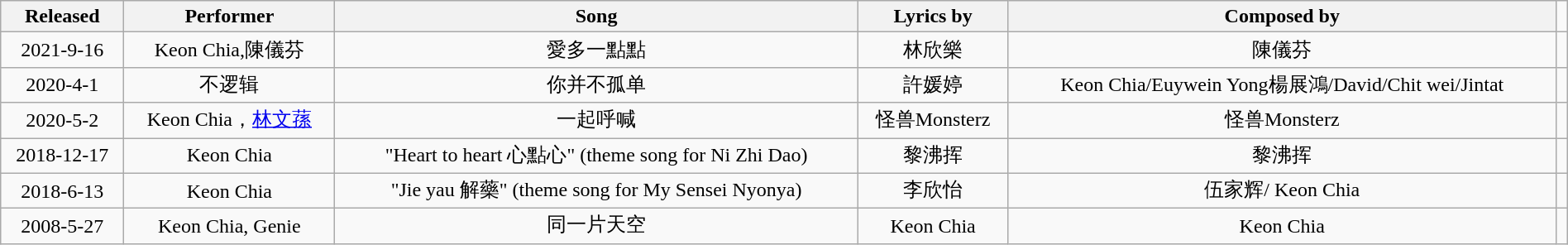<table class="wikitable"  width="100%" style=text-align:center>
<tr>
<th scope="col">Released</th>
<th scope="col">Performer</th>
<th scope="col">Song</th>
<th scope="col">Lyrics by</th>
<th scope="col">Composed by</th>
</tr>
<tr>
<td>2021-9-16</td>
<td>Keon Chia,陳儀芬</td>
<td>愛多一點點</td>
<td>林欣樂</td>
<td>陳儀芬</td>
<td></td>
</tr>
<tr>
<td>2020-4-1</td>
<td>不逻辑</td>
<td>你并不孤单</td>
<td>許媛婷</td>
<td>Keon Chia/Euywein Yong楊展鴻/David/Chit wei/Jintat</td>
<td></td>
</tr>
<tr>
<td>2020-5-2</td>
<td>Keon Chia，<a href='#'>林文蓀</a></td>
<td>一起呼喊</td>
<td>怪兽Monsterz</td>
<td>怪兽Monsterz</td>
<td></td>
</tr>
<tr>
<td>2018-12-17</td>
<td>Keon Chia</td>
<td>"Heart to heart 心點心" (theme song for Ni Zhi Dao)</td>
<td>黎沸挥</td>
<td>黎沸挥</td>
<td></td>
</tr>
<tr>
<td>2018-6-13</td>
<td>Keon Chia</td>
<td>"Jie yau 解藥" (theme song for My Sensei Nyonya)</td>
<td>李欣怡</td>
<td>伍家辉/ Keon Chia</td>
<td></td>
</tr>
<tr>
<td>2008-5-27</td>
<td>Keon Chia, Genie</td>
<td>同一片天空</td>
<td>Keon Chia</td>
<td>Keon Chia</td>
<td></td>
</tr>
</table>
